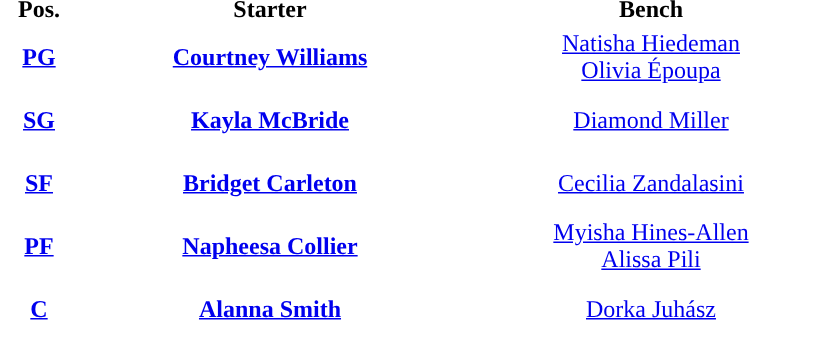<table style="text-align:center; ">
<tr>
<th width="50">Pos.</th>
<th width="250">Starter</th>
<th width="250">Bench</th>
</tr>
<tr style="height:40px; background:white; color:#092C57">
<th><a href='#'><span>PG</span></a></th>
<td><strong><a href='#'>Courtney Williams</a></strong></td>
<td><a href='#'>Natisha Hiedeman</a><br><a href='#'>Olivia Époupa</a></td>
</tr>
<tr style="height:40px; background:white; color:#092C57">
<th><a href='#'><span>SG</span></a></th>
<td><strong><a href='#'>Kayla McBride</a></strong></td>
<td><a href='#'>Diamond Miller</a></td>
</tr>
<tr style="height:40px; background:white; color:#092C57">
<th><a href='#'><span>SF</span></a></th>
<td><strong><a href='#'>Bridget Carleton</a></strong></td>
<td><a href='#'>Cecilia Zandalasini</a></td>
</tr>
<tr style="height:40px; background:white; color:#092C57">
<th><a href='#'><span>PF</span></a></th>
<td><strong><a href='#'>Napheesa Collier</a></strong></td>
<td><a href='#'>Myisha Hines-Allen</a><br><a href='#'>Alissa Pili</a></td>
</tr>
<tr style="height:40px; background:white; color:#092C57">
<th><a href='#'><span>C</span></a></th>
<td><strong><a href='#'>Alanna Smith</a></strong></td>
<td><a href='#'>Dorka Juhász</a></td>
</tr>
</table>
